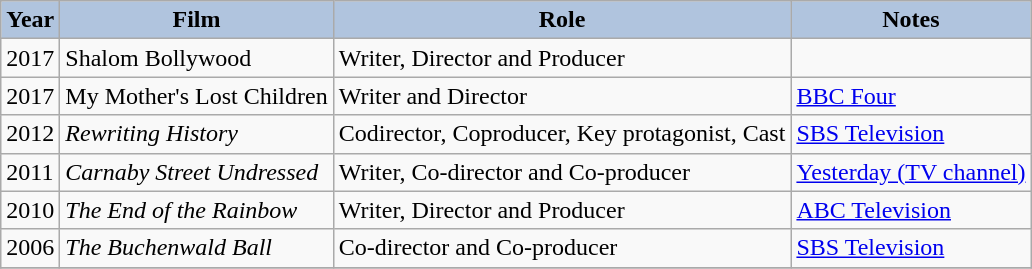<table class="wikitable">
<tr align="center">
<th style="background:#B0C4DE;">Year</th>
<th style="background:#B0C4DE;">Film</th>
<th style="background:#B0C4DE;">Role</th>
<th style="background:#B0C4DE;">Notes</th>
</tr>
<tr>
<td>2017</td>
<td>Shalom Bollywood</td>
<td>Writer, Director and Producer</td>
<td></td>
</tr>
<tr>
<td>2017</td>
<td>My Mother's Lost Children</td>
<td>Writer and Director</td>
<td><a href='#'>BBC Four</a></td>
</tr>
<tr>
<td>2012</td>
<td><em> Rewriting History</em></td>
<td>Codirector, Coproducer, Key protagonist, Cast</td>
<td><a href='#'>SBS Television</a></td>
</tr>
<tr>
<td>2011</td>
<td><em>Carnaby Street Undressed</em></td>
<td>Writer, Co-director and Co-producer</td>
<td><a href='#'>Yesterday (TV channel)</a></td>
</tr>
<tr>
<td>2010</td>
<td><em>The End of the Rainbow</em></td>
<td>Writer, Director and Producer</td>
<td><a href='#'>ABC Television</a></td>
</tr>
<tr>
<td>2006</td>
<td><em>The Buchenwald Ball </em></td>
<td>Co-director and Co-producer</td>
<td><a href='#'>SBS Television</a></td>
</tr>
<tr>
</tr>
</table>
